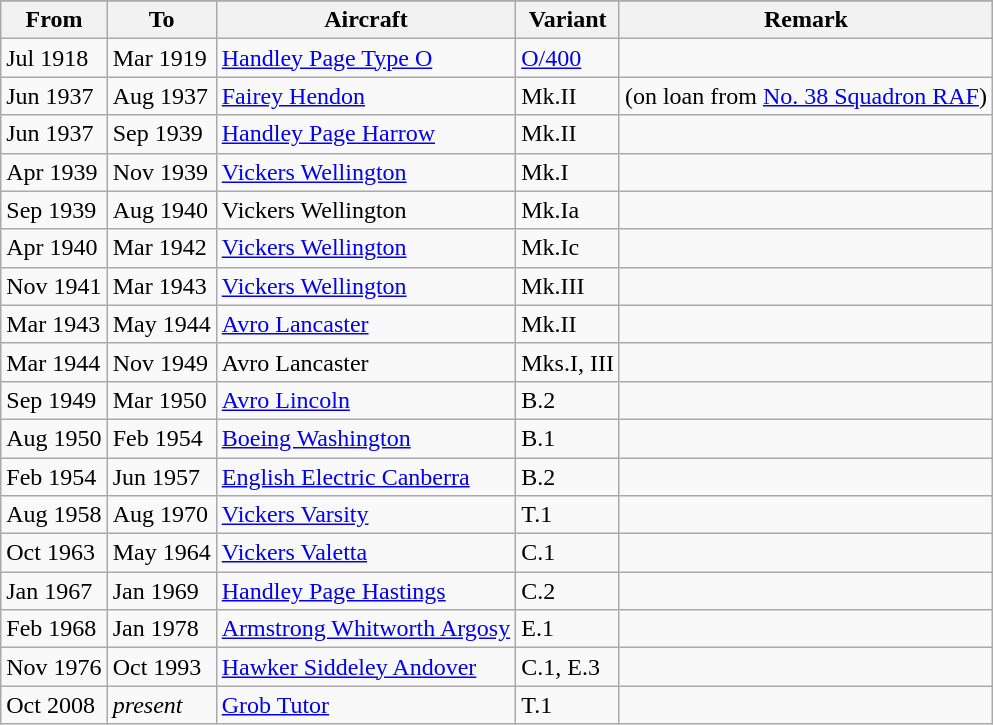<table class="wikitable">
<tr>
</tr>
<tr>
<th>From</th>
<th>To</th>
<th>Aircraft</th>
<th>Variant</th>
<th>Remark</th>
</tr>
<tr>
<td>Jul 1918</td>
<td>Mar 1919</td>
<td><a href='#'>Handley Page Type O</a></td>
<td><a href='#'>O/400</a></td>
<td></td>
</tr>
<tr>
<td>Jun 1937</td>
<td>Aug 1937</td>
<td><a href='#'>Fairey Hendon</a></td>
<td>Mk.II</td>
<td>(on loan from <a href='#'>No. 38 Squadron RAF</a>)</td>
</tr>
<tr>
<td>Jun 1937</td>
<td>Sep 1939</td>
<td><a href='#'>Handley Page Harrow</a></td>
<td>Mk.II</td>
<td></td>
</tr>
<tr>
<td>Apr 1939</td>
<td>Nov 1939</td>
<td><a href='#'>Vickers Wellington</a></td>
<td>Mk.I</td>
<td></td>
</tr>
<tr>
<td>Sep 1939</td>
<td>Aug 1940</td>
<td>Vickers Wellington</td>
<td>Mk.Ia</td>
<td></td>
</tr>
<tr>
<td>Apr 1940</td>
<td>Mar 1942</td>
<td><a href='#'>Vickers Wellington</a></td>
<td>Mk.Ic</td>
<td></td>
</tr>
<tr>
<td>Nov 1941</td>
<td>Mar 1943</td>
<td><a href='#'>Vickers Wellington</a></td>
<td>Mk.III</td>
<td></td>
</tr>
<tr>
<td>Mar 1943</td>
<td>May 1944</td>
<td><a href='#'>Avro Lancaster</a></td>
<td>Mk.II</td>
<td></td>
</tr>
<tr>
<td>Mar 1944</td>
<td>Nov 1949</td>
<td>Avro Lancaster</td>
<td>Mks.I, III</td>
<td></td>
</tr>
<tr>
<td>Sep 1949</td>
<td>Mar 1950</td>
<td><a href='#'>Avro Lincoln</a></td>
<td>B.2</td>
<td></td>
</tr>
<tr>
<td>Aug 1950</td>
<td>Feb 1954</td>
<td><a href='#'>Boeing Washington</a></td>
<td>B.1</td>
<td></td>
</tr>
<tr>
<td>Feb 1954</td>
<td>Jun 1957</td>
<td><a href='#'>English Electric Canberra</a></td>
<td>B.2</td>
<td></td>
</tr>
<tr>
<td>Aug 1958</td>
<td>Aug 1970</td>
<td><a href='#'>Vickers Varsity</a></td>
<td>T.1</td>
<td></td>
</tr>
<tr>
<td>Oct 1963</td>
<td>May 1964</td>
<td><a href='#'>Vickers Valetta</a></td>
<td>C.1</td>
<td></td>
</tr>
<tr>
<td>Jan 1967</td>
<td>Jan 1969</td>
<td><a href='#'>Handley Page Hastings</a></td>
<td>C.2</td>
<td></td>
</tr>
<tr>
<td>Feb 1968</td>
<td>Jan 1978</td>
<td><a href='#'>Armstrong Whitworth Argosy</a></td>
<td>E.1</td>
<td></td>
</tr>
<tr>
<td>Nov 1976</td>
<td>Oct 1993</td>
<td><a href='#'>Hawker Siddeley Andover</a></td>
<td>C.1, E.3</td>
<td></td>
</tr>
<tr>
<td>Oct 2008</td>
<td><em>present</em></td>
<td><a href='#'>Grob Tutor</a></td>
<td>T.1</td>
</tr>
</table>
